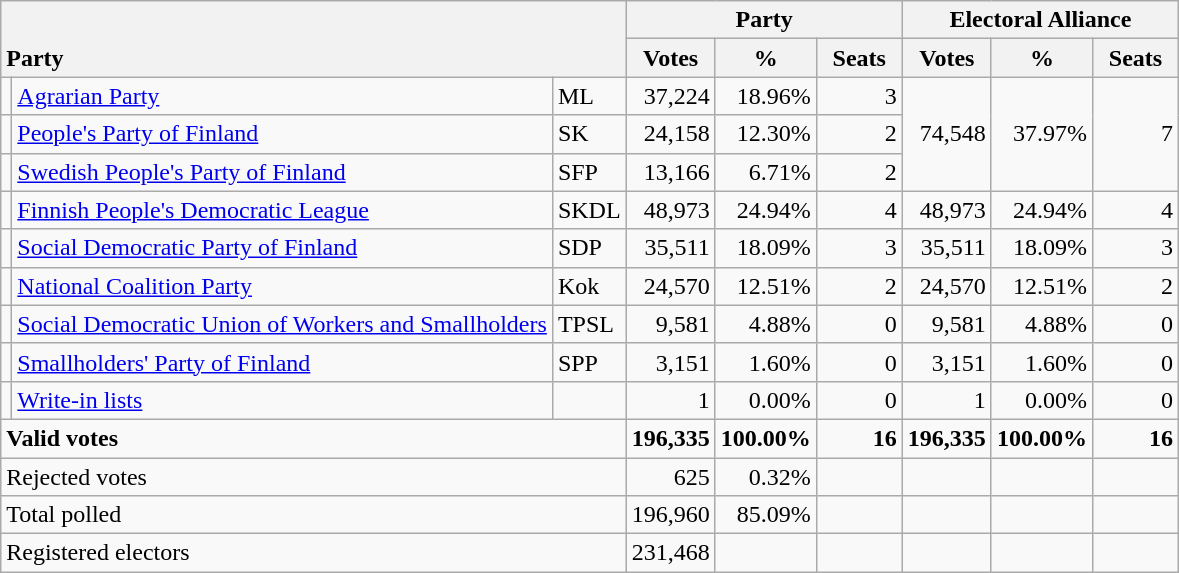<table class="wikitable" border="1" style="text-align:right;">
<tr>
<th style="text-align:left;" valign=bottom rowspan=2 colspan=3>Party</th>
<th colspan=3>Party</th>
<th colspan=3>Electoral Alliance</th>
</tr>
<tr>
<th align=center valign=bottom width="50">Votes</th>
<th align=center valign=bottom width="50">%</th>
<th align=center valign=bottom width="50">Seats</th>
<th align=center valign=bottom width="50">Votes</th>
<th align=center valign=bottom width="50">%</th>
<th align=center valign=bottom width="50">Seats</th>
</tr>
<tr>
<td></td>
<td align=left><a href='#'>Agrarian Party</a></td>
<td align=left>ML</td>
<td>37,224</td>
<td>18.96%</td>
<td>3</td>
<td rowspan=3>74,548</td>
<td rowspan=3>37.97%</td>
<td rowspan=3>7</td>
</tr>
<tr>
<td></td>
<td align=left><a href='#'>People's Party of Finland</a></td>
<td align=left>SK</td>
<td>24,158</td>
<td>12.30%</td>
<td>2</td>
</tr>
<tr>
<td></td>
<td align=left><a href='#'>Swedish People's Party of Finland</a></td>
<td align=left>SFP</td>
<td>13,166</td>
<td>6.71%</td>
<td>2</td>
</tr>
<tr>
<td></td>
<td align=left><a href='#'>Finnish People's Democratic League</a></td>
<td align=left>SKDL</td>
<td>48,973</td>
<td>24.94%</td>
<td>4</td>
<td>48,973</td>
<td>24.94%</td>
<td>4</td>
</tr>
<tr>
<td></td>
<td align=left style="white-space: nowrap;"><a href='#'>Social Democratic Party of Finland</a></td>
<td align=left>SDP</td>
<td>35,511</td>
<td>18.09%</td>
<td>3</td>
<td>35,511</td>
<td>18.09%</td>
<td>3</td>
</tr>
<tr>
<td></td>
<td align=left><a href='#'>National Coalition Party</a></td>
<td align=left>Kok</td>
<td>24,570</td>
<td>12.51%</td>
<td>2</td>
<td>24,570</td>
<td>12.51%</td>
<td>2</td>
</tr>
<tr>
<td></td>
<td align=left><a href='#'>Social Democratic Union of Workers and Smallholders</a></td>
<td align=left>TPSL</td>
<td>9,581</td>
<td>4.88%</td>
<td>0</td>
<td>9,581</td>
<td>4.88%</td>
<td>0</td>
</tr>
<tr>
<td></td>
<td align=left><a href='#'>Smallholders' Party of Finland</a></td>
<td align=left>SPP</td>
<td>3,151</td>
<td>1.60%</td>
<td>0</td>
<td>3,151</td>
<td>1.60%</td>
<td>0</td>
</tr>
<tr>
<td></td>
<td align=left><a href='#'>Write-in lists</a></td>
<td align=left></td>
<td>1</td>
<td>0.00%</td>
<td>0</td>
<td>1</td>
<td>0.00%</td>
<td>0</td>
</tr>
<tr style="font-weight:bold">
<td align=left colspan=3>Valid votes</td>
<td>196,335</td>
<td>100.00%</td>
<td>16</td>
<td>196,335</td>
<td>100.00%</td>
<td>16</td>
</tr>
<tr>
<td align=left colspan=3>Rejected votes</td>
<td>625</td>
<td>0.32%</td>
<td></td>
<td></td>
<td></td>
<td></td>
</tr>
<tr>
<td align=left colspan=3>Total polled</td>
<td>196,960</td>
<td>85.09%</td>
<td></td>
<td></td>
<td></td>
<td></td>
</tr>
<tr>
<td align=left colspan=3>Registered electors</td>
<td>231,468</td>
<td></td>
<td></td>
<td></td>
<td></td>
<td></td>
</tr>
</table>
